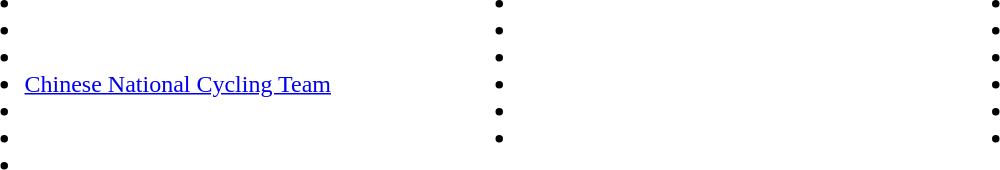<table>
<tr>
<td style="vertical-align:top; width:25%;"><br><ul><li></li><li></li><li></li><li><a href='#'>Chinese National Cycling Team</a></li><li></li><li></li><li></li></ul></td>
<td style="vertical-align:top; width:25%;"><br><ul><li></li><li></li><li></li><li></li><li></li><li></li></ul></td>
<td style="vertical-align:top; width:25%;"><br><ul><li></li><li></li><li></li><li></li><li></li><li></li></ul></td>
</tr>
</table>
